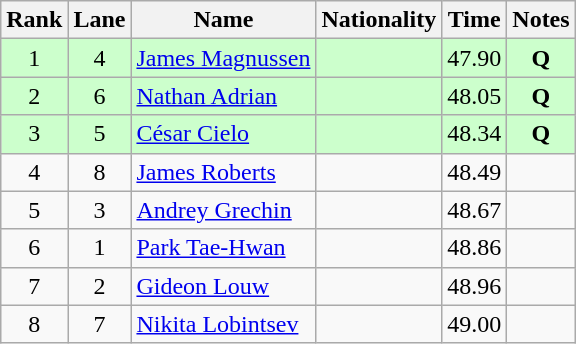<table class="wikitable sortable" style="text-align:center">
<tr>
<th>Rank</th>
<th>Lane</th>
<th>Name</th>
<th>Nationality</th>
<th>Time</th>
<th>Notes</th>
</tr>
<tr bgcolor=ccffcc>
<td>1</td>
<td>4</td>
<td align=left><a href='#'>James Magnussen</a></td>
<td align=left></td>
<td>47.90</td>
<td><strong>Q</strong></td>
</tr>
<tr bgcolor=ccffcc>
<td>2</td>
<td>6</td>
<td align=left><a href='#'>Nathan Adrian</a></td>
<td align=left></td>
<td>48.05</td>
<td><strong>Q</strong></td>
</tr>
<tr bgcolor=ccffcc>
<td>3</td>
<td>5</td>
<td align=left><a href='#'>César Cielo</a></td>
<td align=left></td>
<td>48.34</td>
<td><strong>Q</strong></td>
</tr>
<tr>
<td>4</td>
<td>8</td>
<td align=left><a href='#'>James Roberts</a></td>
<td align=left></td>
<td>48.49</td>
<td></td>
</tr>
<tr>
<td>5</td>
<td>3</td>
<td align=left><a href='#'>Andrey Grechin</a></td>
<td align=left></td>
<td>48.67</td>
<td></td>
</tr>
<tr>
<td>6</td>
<td>1</td>
<td align=left><a href='#'>Park Tae-Hwan</a></td>
<td align=left></td>
<td>48.86</td>
<td></td>
</tr>
<tr>
<td>7</td>
<td>2</td>
<td align=left><a href='#'>Gideon Louw</a></td>
<td align=left></td>
<td>48.96</td>
<td></td>
</tr>
<tr>
<td>8</td>
<td>7</td>
<td align=left><a href='#'>Nikita Lobintsev</a></td>
<td align=left></td>
<td>49.00</td>
<td></td>
</tr>
</table>
